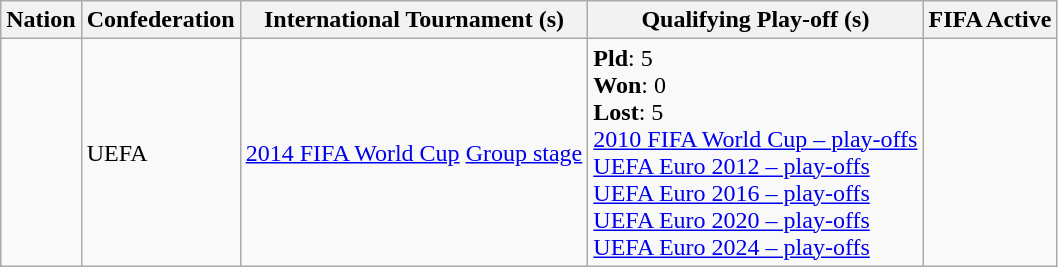<table class="wikitable">
<tr>
<th>Nation</th>
<th>Confederation</th>
<th>International Tournament (s)</th>
<th>Qualifying Play-off (s)</th>
<th>FIFA Active</th>
</tr>
<tr>
<td></td>
<td>UEFA</td>
<td><a href='#'>2014 FIFA World Cup</a> <a href='#'>Group stage</a></td>
<td><strong>Pld</strong>: 5<br><strong>Won</strong>: 0<br><strong>Lost</strong>: 5 <br><a href='#'>2010 FIFA World Cup – play-offs</a><br><a href='#'>UEFA Euro 2012 – play-offs</a><br><a href='#'>UEFA Euro 2016 – play-offs</a><br><a href='#'>UEFA Euro 2020 – play-offs</a><br><a href='#'>UEFA Euro 2024 – play-offs</a></td>
<td></td>
</tr>
</table>
